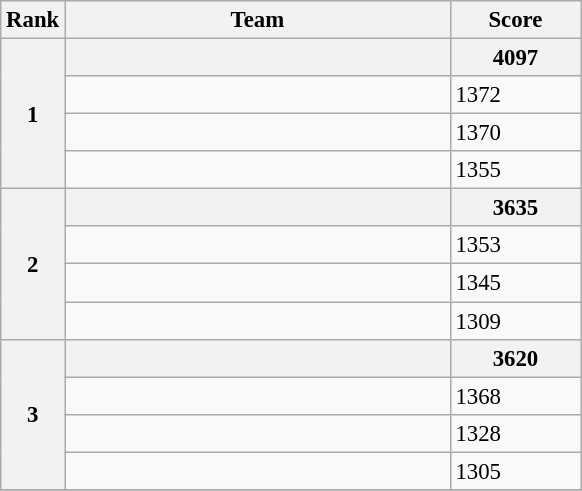<table class="wikitable" style="font-size:95%" style="width:35em;" style="text-align:center">
<tr>
<th>Rank</th>
<th width=250>Team</th>
<th width=80>Score</th>
</tr>
<tr>
<th rowspan=4>1</th>
<th align=left></th>
<th>4097</th>
</tr>
<tr>
<td align=left></td>
<td>1372</td>
</tr>
<tr>
<td align=left></td>
<td>1370</td>
</tr>
<tr>
<td align=left></td>
<td>1355</td>
</tr>
<tr>
<th rowspan=4>2</th>
<th align=left></th>
<th>3635</th>
</tr>
<tr>
<td align=left></td>
<td>1353</td>
</tr>
<tr>
<td align=left></td>
<td>1345</td>
</tr>
<tr>
<td align=left></td>
<td>1309</td>
</tr>
<tr>
<th rowspan=4>3</th>
<th align=left></th>
<th>3620</th>
</tr>
<tr>
<td align=left></td>
<td>1368</td>
</tr>
<tr>
<td align=left></td>
<td>1328</td>
</tr>
<tr>
<td align=left></td>
<td>1305</td>
</tr>
<tr>
</tr>
</table>
